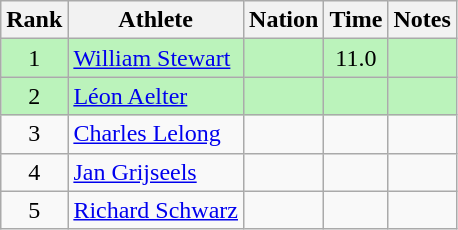<table class="wikitable sortable" style="text-align:center">
<tr>
<th>Rank</th>
<th>Athlete</th>
<th>Nation</th>
<th>Time</th>
<th>Notes</th>
</tr>
<tr style="background:#bbf3bb;">
<td>1</td>
<td align=left><a href='#'>William Stewart</a></td>
<td align=left></td>
<td>11.0</td>
<td></td>
</tr>
<tr style="background:#bbf3bb;">
<td>2</td>
<td align=left><a href='#'>Léon Aelter</a></td>
<td align=left></td>
<td></td>
<td></td>
</tr>
<tr>
<td>3</td>
<td align=left><a href='#'>Charles Lelong</a></td>
<td align=left></td>
<td></td>
<td></td>
</tr>
<tr>
<td>4</td>
<td align=left><a href='#'>Jan Grijseels</a></td>
<td align=left></td>
<td></td>
<td></td>
</tr>
<tr>
<td>5</td>
<td align=left><a href='#'>Richard Schwarz</a></td>
<td align=left></td>
<td></td>
<td></td>
</tr>
</table>
